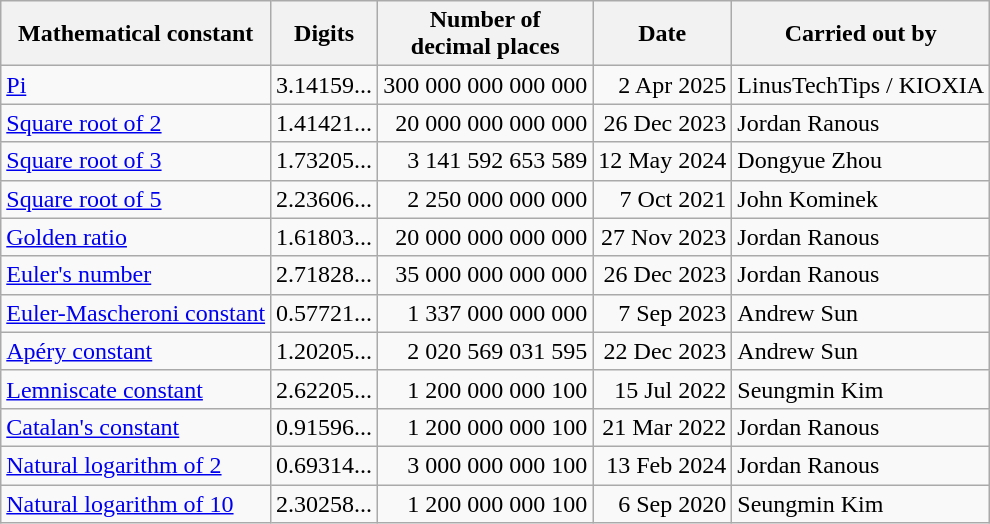<table class="wikitable zebra sortable">
<tr>
<th>Mathematical constant</th>
<th>Digits</th>
<th>Number of<br>decimal places</th>
<th><abbr>Date</abbr></th>
<th>Carried out by</th>
</tr>
<tr>
<td><a href='#'>Pi</a></td>
<td>3.14159...</td>
<td style="text-align:right">300 000 000 000 000</td>
<td style="text-align:right">2 Apr 2025</td>
<td>LinusTechTips / KIOXIA</td>
</tr>
<tr>
<td><a href='#'>Square root of 2</a></td>
<td>1.41421...</td>
<td style="text-align:right">20 000 000 000 000</td>
<td style="text-align:right">26 Dec 2023</td>
<td>Jordan Ranous</td>
</tr>
<tr>
<td><a href='#'>Square root of 3</a></td>
<td>1.73205...</td>
<td style="text-align:right">3 141 592 653 589</td>
<td style="text-align:right">12 May 2024</td>
<td>Dongyue Zhou</td>
</tr>
<tr>
<td><a href='#'>Square root of 5</a></td>
<td>2.23606...</td>
<td style="text-align:right">2 250 000 000 000</td>
<td style="text-align:right">7 Oct 2021</td>
<td>John Kominek</td>
</tr>
<tr>
<td><a href='#'>Golden ratio</a></td>
<td>1.61803...</td>
<td style="text-align:right">20 000 000 000 000</td>
<td style="text-align:right">27 Nov 2023</td>
<td>Jordan Ranous</td>
</tr>
<tr>
<td><a href='#'>Euler's number</a></td>
<td>2.71828...</td>
<td style="text-align:right">35 000 000 000 000</td>
<td style="text-align:right">26 Dec 2023</td>
<td>Jordan Ranous</td>
</tr>
<tr>
<td><a href='#'>Euler-Mascheroni constant</a></td>
<td>0.57721...</td>
<td style="text-align:right">1 337 000 000 000</td>
<td style="text-align:right">7 Sep 2023</td>
<td>Andrew Sun</td>
</tr>
<tr>
<td><a href='#'>Apéry constant</a></td>
<td>1.20205...</td>
<td style="text-align:right">2 020 569 031 595</td>
<td style="text-align:right">22 Dec 2023</td>
<td>Andrew Sun</td>
</tr>
<tr>
<td><a href='#'>Lemniscate constant</a></td>
<td>2.62205...</td>
<td style="text-align:right">1 200 000 000 100</td>
<td style="text-align:right">15 Jul 2022</td>
<td>Seungmin Kim</td>
</tr>
<tr>
<td><a href='#'>Catalan's constant</a></td>
<td>0.91596...</td>
<td style="text-align:right">1 200 000 000 100</td>
<td style="text-align:right">21 Mar 2022</td>
<td>Jordan Ranous</td>
</tr>
<tr>
<td><a href='#'>Natural logarithm of 2</a></td>
<td>0.69314...</td>
<td style="text-align:right">3 000 000 000 100</td>
<td style="text-align:right">13 Feb 2024</td>
<td>Jordan Ranous</td>
</tr>
<tr>
<td><a href='#'>Natural logarithm of 10</a></td>
<td>2.30258...</td>
<td style="text-align:right">1 200 000 000 100</td>
<td style="text-align:right">6 Sep 2020</td>
<td>Seungmin Kim</td>
</tr>
</table>
